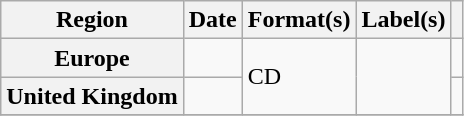<table class="wikitable plainrowheaders">
<tr>
<th scope="col">Region</th>
<th scope="col">Date</th>
<th scope="col">Format(s)</th>
<th scope="col">Label(s)</th>
<th scope="col"></th>
</tr>
<tr>
<th scope="row">Europe</th>
<td></td>
<td rowspan="2">CD</td>
<td rowspan="2"></td>
<td></td>
</tr>
<tr>
<th scope="row">United Kingdom</th>
<td></td>
<td></td>
</tr>
<tr>
</tr>
</table>
